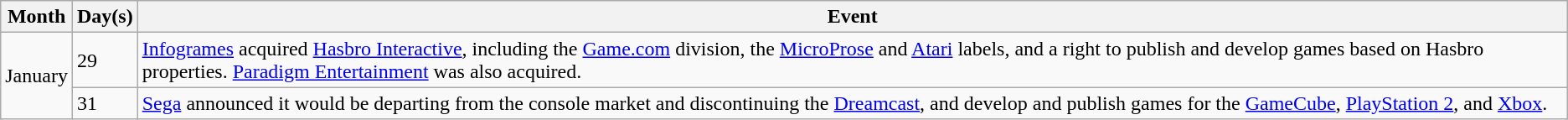<table class="wikitable">
<tr>
<th>Month</th>
<th>Day(s)</th>
<th>Event</th>
</tr>
<tr>
<td rowspan="2">January</td>
<td>29</td>
<td><a href='#'>Infogrames</a> acquired <a href='#'>Hasbro Interactive</a>, including the <a href='#'>Game.com</a> division, the <a href='#'>MicroProse</a> and <a href='#'>Atari</a> labels, and a right to publish and develop games based on Hasbro properties. <a href='#'>Paradigm Entertainment</a> was also acquired.</td>
</tr>
<tr>
<td>31</td>
<td><a href='#'>Sega</a> announced it would be departing from the console market and discontinuing the <a href='#'>Dreamcast</a>, and develop and publish games for the <a href='#'>GameCube</a>, <a href='#'>PlayStation 2</a>, and <a href='#'>Xbox</a>.</td>
</tr>
</table>
